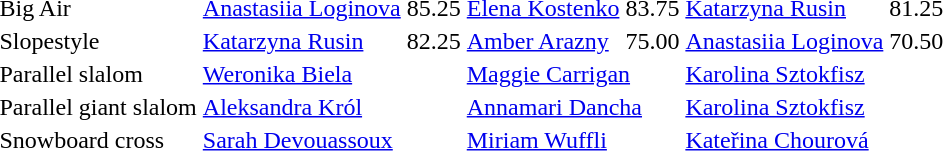<table>
<tr>
<td>Big Air<br></td>
<td> <a href='#'>Anastasiia Loginova</a></td>
<td>85.25</td>
<td> <a href='#'>Elena Kostenko</a></td>
<td>83.75</td>
<td> <a href='#'>Katarzyna Rusin</a></td>
<td>81.25</td>
</tr>
<tr>
<td>Slopestyle<br></td>
<td> <a href='#'>Katarzyna Rusin</a></td>
<td>82.25</td>
<td> <a href='#'>Amber Arazny</a></td>
<td>75.00</td>
<td> <a href='#'>Anastasiia Loginova</a></td>
<td>70.50</td>
</tr>
<tr>
<td>Parallel slalom<br></td>
<td colspan=2> <a href='#'>Weronika Biela</a></td>
<td colspan=2> <a href='#'>Maggie Carrigan</a></td>
<td colspan=2> <a href='#'>Karolina Sztokfisz</a></td>
</tr>
<tr>
<td>Parallel giant slalom<br></td>
<td colspan=2> <a href='#'>Aleksandra Król</a></td>
<td colspan=2> <a href='#'>Annamari Dancha</a></td>
<td colspan=2> <a href='#'>Karolina Sztokfisz</a></td>
</tr>
<tr>
<td>Snowboard cross<br></td>
<td colspan=2> <a href='#'>Sarah Devouassoux</a></td>
<td colspan=2> <a href='#'>Miriam Wuffli</a></td>
<td colspan=2> <a href='#'>Kateřina Chourová</a></td>
</tr>
</table>
